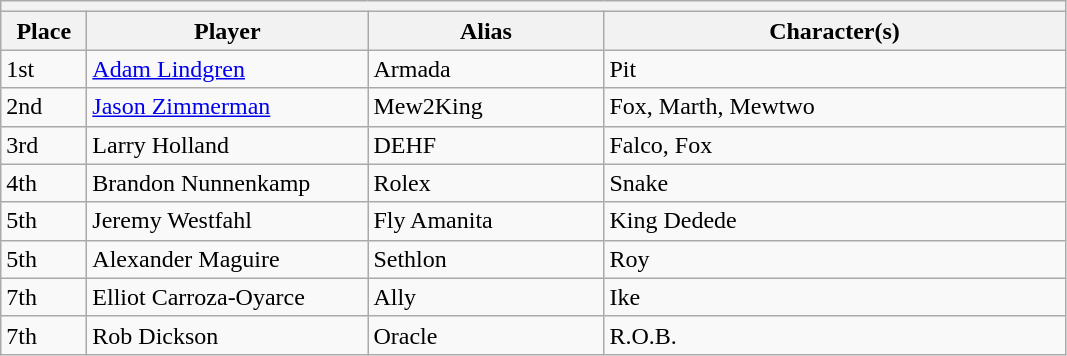<table class="wikitable">
<tr>
<th colspan=4></th>
</tr>
<tr>
<th style="width:50px;">Place</th>
<th style="width:180px;">Player</th>
<th style="width:150px;">Alias</th>
<th style="width:300px;">Character(s)</th>
</tr>
<tr>
<td>1st</td>
<td> <a href='#'>Adam Lindgren</a></td>
<td>Armada</td>
<td>Pit</td>
</tr>
<tr>
<td>2nd</td>
<td> <a href='#'>Jason Zimmerman</a></td>
<td>Mew2King</td>
<td>Fox, Marth, Mewtwo</td>
</tr>
<tr>
<td>3rd</td>
<td> Larry Holland</td>
<td>DEHF</td>
<td>Falco, Fox</td>
</tr>
<tr>
<td>4th</td>
<td> Brandon Nunnenkamp</td>
<td>Rolex</td>
<td>Snake</td>
</tr>
<tr>
<td>5th</td>
<td> Jeremy Westfahl</td>
<td>Fly Amanita</td>
<td>King Dedede</td>
</tr>
<tr>
<td>5th</td>
<td> Alexander Maguire</td>
<td>Sethlon</td>
<td>Roy</td>
</tr>
<tr>
<td>7th</td>
<td> Elliot Carroza-Oyarce</td>
<td>Ally</td>
<td>Ike</td>
</tr>
<tr>
<td>7th</td>
<td> Rob Dickson</td>
<td>Oracle</td>
<td>R.O.B.</td>
</tr>
</table>
